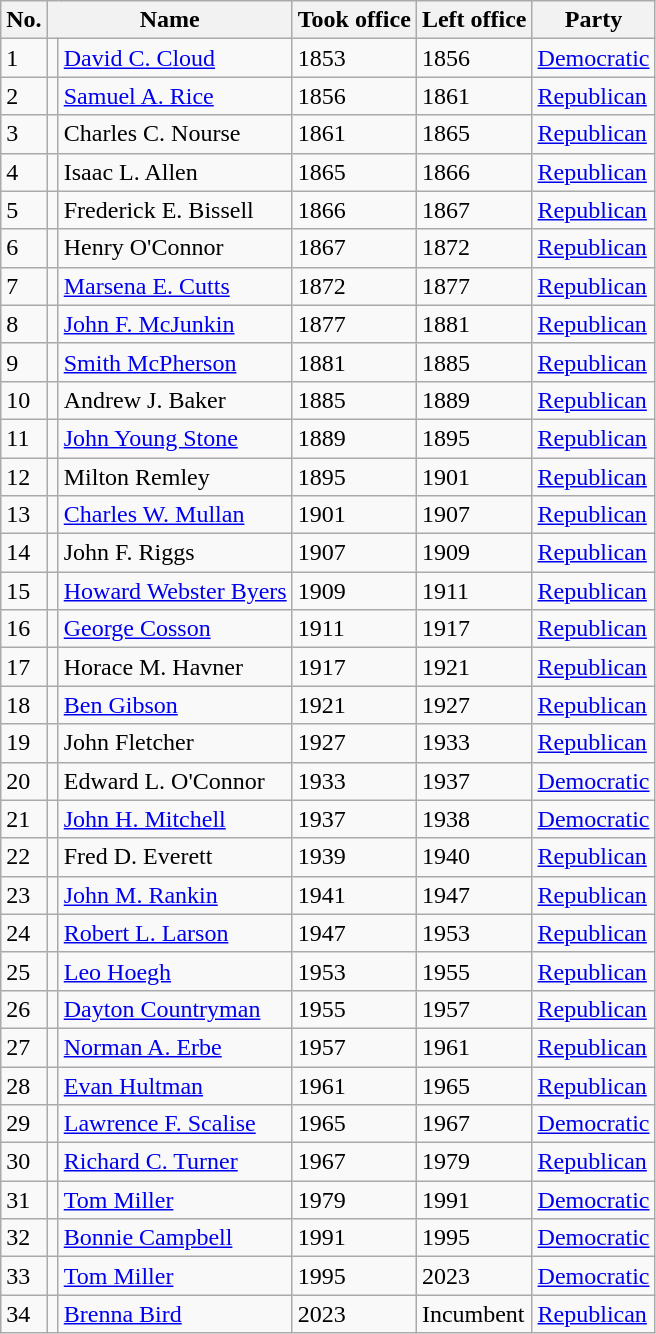<table class="wikitable">
<tr>
<th>No.</th>
<th colspan=2>Name</th>
<th>Took office</th>
<th>Left office</th>
<th>Party</th>
</tr>
<tr>
<td>1</td>
<td></td>
<td><a href='#'>David C. Cloud</a></td>
<td>1853</td>
<td>1856</td>
<td><a href='#'>Democratic</a></td>
</tr>
<tr>
<td>2</td>
<td></td>
<td><a href='#'>Samuel A. Rice</a></td>
<td>1856</td>
<td>1861</td>
<td><a href='#'>Republican</a></td>
</tr>
<tr>
<td>3</td>
<td></td>
<td>Charles C. Nourse</td>
<td>1861</td>
<td>1865</td>
<td><a href='#'>Republican</a></td>
</tr>
<tr>
<td>4</td>
<td></td>
<td>Isaac L. Allen</td>
<td>1865</td>
<td>1866</td>
<td><a href='#'>Republican</a></td>
</tr>
<tr>
<td>5</td>
<td></td>
<td>Frederick E. Bissell</td>
<td>1866</td>
<td>1867</td>
<td><a href='#'>Republican</a></td>
</tr>
<tr>
<td>6</td>
<td></td>
<td>Henry O'Connor</td>
<td>1867</td>
<td>1872</td>
<td><a href='#'>Republican</a></td>
</tr>
<tr>
<td>7</td>
<td></td>
<td><a href='#'>Marsena E. Cutts</a></td>
<td>1872</td>
<td>1877</td>
<td><a href='#'>Republican</a></td>
</tr>
<tr>
<td>8</td>
<td></td>
<td><a href='#'>John F. McJunkin</a></td>
<td>1877</td>
<td>1881</td>
<td><a href='#'>Republican</a></td>
</tr>
<tr>
<td>9</td>
<td></td>
<td><a href='#'>Smith McPherson</a></td>
<td>1881</td>
<td>1885</td>
<td><a href='#'>Republican</a></td>
</tr>
<tr>
<td>10</td>
<td></td>
<td>Andrew J. Baker</td>
<td>1885</td>
<td>1889</td>
<td><a href='#'>Republican</a></td>
</tr>
<tr>
<td>11</td>
<td></td>
<td><a href='#'>John Young Stone</a></td>
<td>1889</td>
<td>1895</td>
<td><a href='#'>Republican</a></td>
</tr>
<tr>
<td>12</td>
<td></td>
<td>Milton Remley</td>
<td>1895</td>
<td>1901</td>
<td><a href='#'>Republican</a></td>
</tr>
<tr>
<td>13</td>
<td></td>
<td><a href='#'>Charles W. Mullan</a></td>
<td>1901</td>
<td>1907</td>
<td><a href='#'>Republican</a></td>
</tr>
<tr>
<td>14</td>
<td></td>
<td>John F. Riggs</td>
<td>1907</td>
<td>1909</td>
<td><a href='#'>Republican</a></td>
</tr>
<tr>
<td>15</td>
<td></td>
<td><a href='#'>Howard Webster Byers</a></td>
<td>1909</td>
<td>1911</td>
<td><a href='#'>Republican</a></td>
</tr>
<tr>
<td>16</td>
<td></td>
<td><a href='#'>George Cosson</a></td>
<td>1911</td>
<td>1917</td>
<td><a href='#'>Republican</a></td>
</tr>
<tr>
<td>17</td>
<td></td>
<td>Horace M. Havner</td>
<td>1917</td>
<td>1921</td>
<td><a href='#'>Republican</a></td>
</tr>
<tr>
<td>18</td>
<td></td>
<td><a href='#'>Ben Gibson</a></td>
<td>1921</td>
<td>1927</td>
<td><a href='#'>Republican</a></td>
</tr>
<tr>
<td>19</td>
<td></td>
<td>John Fletcher</td>
<td>1927</td>
<td>1933</td>
<td><a href='#'>Republican</a></td>
</tr>
<tr>
<td>20</td>
<td></td>
<td>Edward L. O'Connor</td>
<td>1933</td>
<td>1937</td>
<td><a href='#'>Democratic</a></td>
</tr>
<tr>
<td>21</td>
<td></td>
<td><a href='#'>John H. Mitchell</a></td>
<td>1937</td>
<td>1938</td>
<td><a href='#'>Democratic</a></td>
</tr>
<tr>
<td>22</td>
<td></td>
<td>Fred D. Everett</td>
<td>1939</td>
<td>1940</td>
<td><a href='#'>Republican</a></td>
</tr>
<tr>
<td>23</td>
<td></td>
<td><a href='#'>John M. Rankin</a></td>
<td>1941</td>
<td>1947</td>
<td><a href='#'>Republican</a></td>
</tr>
<tr>
<td>24</td>
<td></td>
<td><a href='#'>Robert L. Larson</a></td>
<td>1947</td>
<td>1953</td>
<td><a href='#'>Republican</a></td>
</tr>
<tr>
<td>25</td>
<td></td>
<td><a href='#'>Leo Hoegh</a></td>
<td>1953</td>
<td>1955</td>
<td><a href='#'>Republican</a></td>
</tr>
<tr>
<td>26</td>
<td></td>
<td><a href='#'>Dayton Countryman</a></td>
<td>1955</td>
<td>1957</td>
<td><a href='#'>Republican</a></td>
</tr>
<tr>
<td>27</td>
<td></td>
<td><a href='#'>Norman A. Erbe</a></td>
<td>1957</td>
<td>1961</td>
<td><a href='#'>Republican</a></td>
</tr>
<tr>
<td>28</td>
<td></td>
<td><a href='#'>Evan Hultman</a></td>
<td>1961</td>
<td>1965</td>
<td><a href='#'>Republican</a></td>
</tr>
<tr>
<td>29</td>
<td></td>
<td><a href='#'>Lawrence F. Scalise</a></td>
<td>1965</td>
<td>1967</td>
<td><a href='#'>Democratic</a></td>
</tr>
<tr>
<td>30</td>
<td></td>
<td><a href='#'>Richard C. Turner</a></td>
<td>1967</td>
<td>1979</td>
<td><a href='#'>Republican</a></td>
</tr>
<tr>
<td>31</td>
<td></td>
<td><a href='#'>Tom Miller</a></td>
<td>1979</td>
<td>1991</td>
<td><a href='#'>Democratic</a></td>
</tr>
<tr>
<td>32</td>
<td></td>
<td><a href='#'>Bonnie Campbell</a></td>
<td>1991</td>
<td>1995</td>
<td><a href='#'>Democratic</a></td>
</tr>
<tr>
<td>33</td>
<td></td>
<td><a href='#'>Tom Miller</a></td>
<td>1995</td>
<td>2023</td>
<td><a href='#'>Democratic</a></td>
</tr>
<tr>
<td>34</td>
<td></td>
<td><a href='#'>Brenna Bird</a></td>
<td>2023</td>
<td>Incumbent</td>
<td><a href='#'>Republican</a></td>
</tr>
</table>
